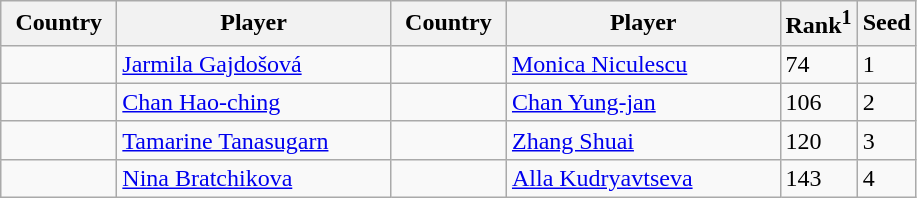<table class="sortable wikitable">
<tr>
<th width="70">Country</th>
<th width="175">Player</th>
<th width="70">Country</th>
<th width="175">Player</th>
<th>Rank<sup>1</sup></th>
<th>Seed</th>
</tr>
<tr>
<td></td>
<td><a href='#'>Jarmila Gajdošová</a></td>
<td></td>
<td><a href='#'>Monica Niculescu</a></td>
<td>74</td>
<td>1</td>
</tr>
<tr>
<td></td>
<td><a href='#'>Chan Hao-ching</a></td>
<td></td>
<td><a href='#'>Chan Yung-jan</a></td>
<td>106</td>
<td>2</td>
</tr>
<tr>
<td></td>
<td><a href='#'>Tamarine Tanasugarn</a></td>
<td></td>
<td><a href='#'>Zhang Shuai</a></td>
<td>120</td>
<td>3</td>
</tr>
<tr>
<td></td>
<td><a href='#'>Nina Bratchikova</a></td>
<td></td>
<td><a href='#'>Alla Kudryavtseva</a></td>
<td>143</td>
<td>4</td>
</tr>
</table>
